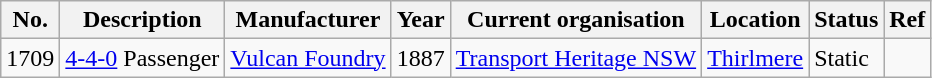<table class="wikitable">
<tr>
<th>No.</th>
<th>Description</th>
<th>Manufacturer</th>
<th>Year</th>
<th>Current organisation</th>
<th>Location</th>
<th>Status</th>
<th>Ref</th>
</tr>
<tr>
<td>1709</td>
<td><a href='#'>4-4-0</a> Passenger</td>
<td><a href='#'>Vulcan Foundry</a></td>
<td>1887</td>
<td><a href='#'>Transport Heritage NSW</a></td>
<td><a href='#'>Thirlmere</a></td>
<td>Static</td>
<td><br></td>
</tr>
</table>
